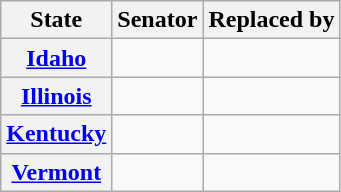<table class="wikitable sortable plainrowheaders">
<tr>
<th scope="col">State</th>
<th scope="col">Senator</th>
<th scope="col">Replaced by</th>
</tr>
<tr>
<th><a href='#'>Idaho</a></th>
<td></td>
<td></td>
</tr>
<tr>
<th><a href='#'>Illinois</a></th>
<td></td>
<td></td>
</tr>
<tr>
<th><a href='#'>Kentucky</a></th>
<td></td>
<td></td>
</tr>
<tr>
<th><a href='#'>Vermont</a></th>
<td></td>
<td></td>
</tr>
</table>
